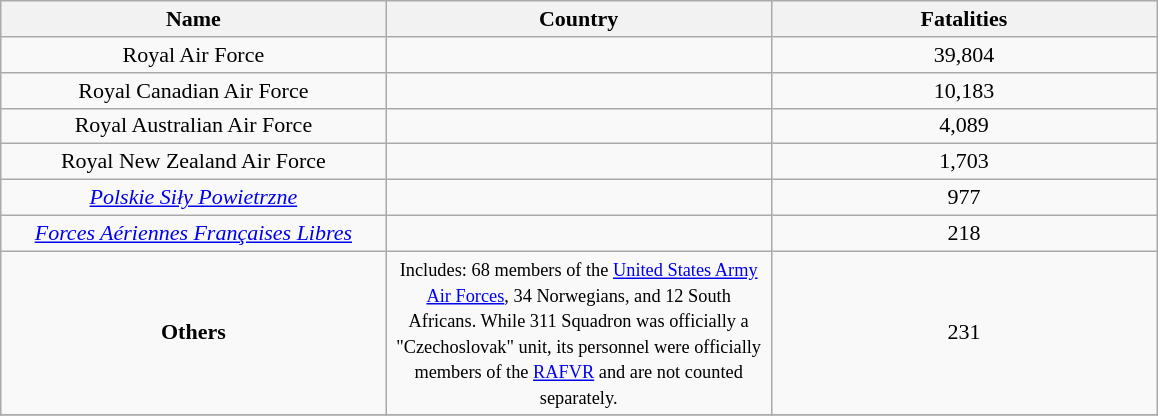<table class="wikitable" style="font-size: 11pt; width=65%; text-align:center">
<tr>
<th width="250pt">Name</th>
<th width="250pt">Country</th>
<th width="250pt">Fatalities</th>
</tr>
<tr>
<td>Royal Air Force</td>
<td></td>
<td>39,804</td>
</tr>
<tr>
<td>Royal Canadian Air Force</td>
<td></td>
<td>10,183</td>
</tr>
<tr>
<td>Royal Australian Air Force</td>
<td></td>
<td>4,089</td>
</tr>
<tr>
<td>Royal New Zealand Air Force</td>
<td></td>
<td>1,703</td>
</tr>
<tr>
<td><a href='#'><em>Polskie Siły Powietrzne</em></a></td>
<td></td>
<td>977</td>
</tr>
<tr>
<td><a href='#'><em>Forces Aériennes Françaises Libres</em></a></td>
<td></td>
<td>218</td>
</tr>
<tr>
<td><strong>Others</strong></td>
<td><small>Includes: 68 members of the <a href='#'>United States Army Air Forces</a>, 34 Norwegians, and 12 South Africans. While 311 Squadron was officially a "Czechoslovak" unit, its personnel were officially members of the <a href='#'>RAFVR</a> and are not counted separately. </small></td>
<td>231</td>
</tr>
<tr>
</tr>
</table>
